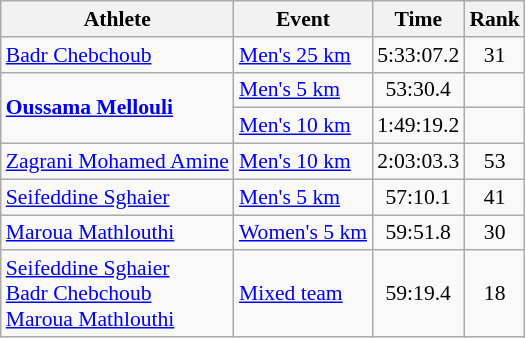<table class="wikitable" style="font-size:90%;">
<tr>
<th>Athlete</th>
<th>Event</th>
<th>Time</th>
<th>Rank</th>
</tr>
<tr align=center>
<td align=left><a href='#'>Badr Chebchoub</a></td>
<td align=left><a href='#'>Men's 25 km</a></td>
<td>5:33:07.2</td>
<td>31</td>
</tr>
<tr align=center>
<td align=left rowspan=2><strong><a href='#'>Oussama Mellouli</a></strong></td>
<td align=left><a href='#'>Men's 5 km</a></td>
<td>53:30.4</td>
<td></td>
</tr>
<tr align=center>
<td align=left><a href='#'>Men's 10 km</a></td>
<td>1:49:19.2</td>
<td></td>
</tr>
<tr align=center>
<td align=left><a href='#'>Zagrani Mohamed Amine</a></td>
<td align=left><a href='#'>Men's 10 km</a></td>
<td>2:03:03.3</td>
<td>53</td>
</tr>
<tr align=center>
<td align=left><a href='#'>Seifeddine Sghaier</a></td>
<td align=left><a href='#'>Men's 5 km</a></td>
<td>57:10.1</td>
<td>41</td>
</tr>
<tr align=center>
<td align=left><a href='#'>Maroua Mathlouthi</a></td>
<td align=left><a href='#'>Women's 5 km</a></td>
<td>59:51.8</td>
<td>30</td>
</tr>
<tr align=center>
<td align=left><a href='#'>Seifeddine Sghaier</a><br><a href='#'>Badr Chebchoub</a><br><a href='#'>Maroua Mathlouthi</a></td>
<td align=left><a href='#'>Mixed team</a></td>
<td>59:19.4</td>
<td>18</td>
</tr>
</table>
